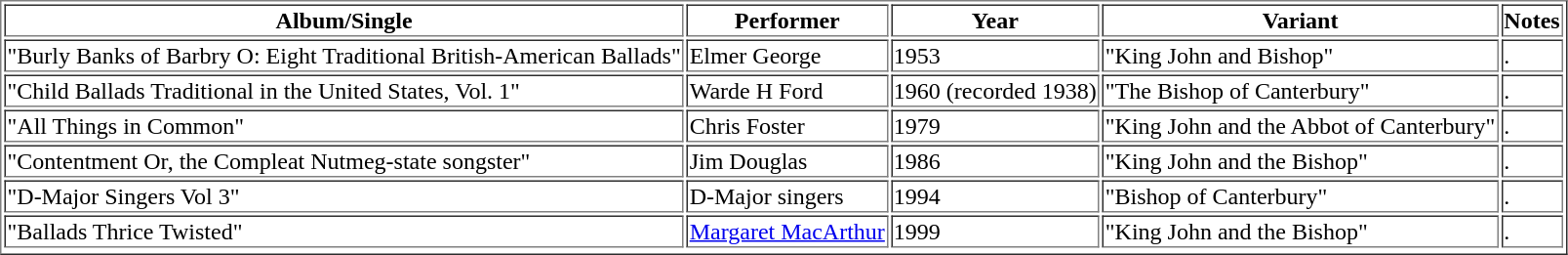<table border="1">
<tr>
<th>Album/Single</th>
<th>Performer</th>
<th>Year</th>
<th>Variant</th>
<th>Notes</th>
</tr>
<tr>
<td>"Burly Banks of Barbry O: Eight Traditional British-American Ballads"</td>
<td>Elmer George</td>
<td>1953</td>
<td>"King John and Bishop"</td>
<td>.</td>
</tr>
<tr>
<td>"Child Ballads Traditional in the United States, Vol. 1"</td>
<td>Warde H Ford</td>
<td>1960 (recorded 1938)</td>
<td>"The Bishop of Canterbury"</td>
<td>.</td>
</tr>
<tr>
<td>"All Things in Common"</td>
<td>Chris Foster</td>
<td>1979</td>
<td>"King John and the Abbot of Canterbury"</td>
<td>.</td>
</tr>
<tr>
<td>"Contentment Or, the Compleat Nutmeg-state songster"</td>
<td>Jim Douglas</td>
<td>1986</td>
<td>"King John and the Bishop"</td>
<td>.</td>
</tr>
<tr>
<td>"D-Major Singers Vol 3"</td>
<td>D-Major singers</td>
<td>1994</td>
<td>"Bishop of Canterbury"</td>
<td>.</td>
</tr>
<tr>
<td>"Ballads Thrice Twisted"</td>
<td><a href='#'>Margaret MacArthur</a></td>
<td>1999</td>
<td>"King John and the Bishop"</td>
<td>.</td>
</tr>
<tr>
</tr>
</table>
